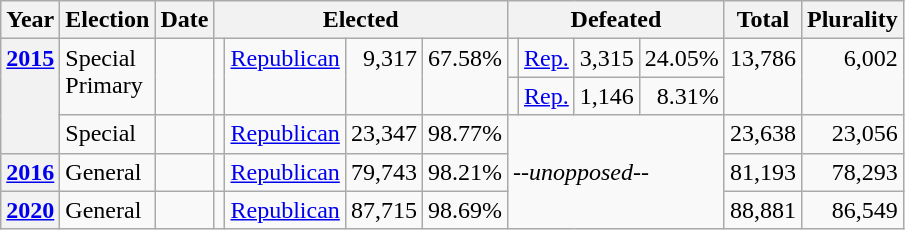<table class=wikitable>
<tr>
<th>Year</th>
<th>Election</th>
<th>Date</th>
<th ! colspan="4">Elected</th>
<th ! colspan="4">Defeated</th>
<th>Total</th>
<th>Plurality</th>
</tr>
<tr>
<th rowspan="3" valign="top"><a href='#'>2015<br></a></th>
<td rowspan="2" valign="top">Special<br>Primary</td>
<td rowspan="2" valign="top"></td>
<td rowspan="2" valign="top"></td>
<td rowspan="2" valign="top" ><a href='#'>Republican</a></td>
<td rowspan="2" valign="top" align="right">9,317</td>
<td rowspan="2" valign="top" align="right">67.58%</td>
<td valign="top"></td>
<td valign="top" ><a href='#'>Rep.</a></td>
<td valign="top" align="right">3,315</td>
<td valign="top" align="right">24.05%</td>
<td rowspan="2" valign="top" align="right">13,786</td>
<td rowspan="2" valign="top" align="right">6,002</td>
</tr>
<tr>
<td valign="top"></td>
<td valign="top" ><a href='#'>Rep.</a></td>
<td valign="top" align="right">1,146</td>
<td valign="top" align="right">8.31%</td>
</tr>
<tr>
<td valign="top">Special</td>
<td valign="top"></td>
<td valign="top"></td>
<td valign="top" ><a href='#'>Republican</a></td>
<td valign="top" align="right">23,347</td>
<td valign="top" align="right">98.77%</td>
<td rowspan="3" colspan="4"><em>--unopposed--</em></td>
<td valign="top" align="right">23,638</td>
<td valign="top" align="right">23,056</td>
</tr>
<tr>
<th valign="top"><a href='#'>2016</a></th>
<td valign="top">General</td>
<td valign="top"></td>
<td valign="top"></td>
<td valign="top" ><a href='#'>Republican</a></td>
<td valign="top" align="right">79,743</td>
<td valign="top" align="right">98.21%</td>
<td valign="top" align="right">81,193</td>
<td valign="top" align="right">78,293</td>
</tr>
<tr>
<th valign="top"><a href='#'>2020</a></th>
<td valign="top">General</td>
<td valign="top"></td>
<td valign="top"></td>
<td valign="top" ><a href='#'>Republican</a></td>
<td valign="top" align="right">87,715</td>
<td valign="top" align="right">98.69%</td>
<td valign="top" align="right">88,881</td>
<td valign="top" align="right">86,549</td>
</tr>
</table>
